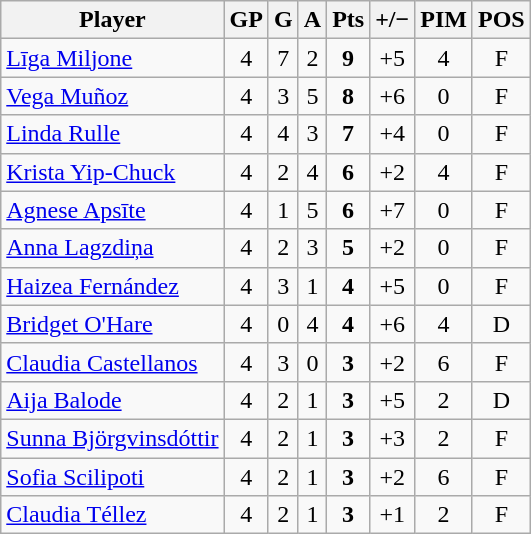<table class="wikitable sortable" style="text-align:center;">
<tr>
<th>Player</th>
<th>GP</th>
<th>G</th>
<th>A</th>
<th>Pts</th>
<th>+/−</th>
<th>PIM</th>
<th>POS</th>
</tr>
<tr>
<td style="text-align:left;"> <a href='#'>Līga Miljone</a></td>
<td>4</td>
<td>7</td>
<td>2</td>
<td><strong>9</strong></td>
<td>+5</td>
<td>4</td>
<td>F</td>
</tr>
<tr>
<td style="text-align:left;"> <a href='#'>Vega Muñoz</a></td>
<td>4</td>
<td>3</td>
<td>5</td>
<td><strong>8</strong></td>
<td>+6</td>
<td>0</td>
<td>F</td>
</tr>
<tr>
<td style="text-align:left;"> <a href='#'>Linda Rulle</a></td>
<td>4</td>
<td>4</td>
<td>3</td>
<td><strong>7</strong></td>
<td>+4</td>
<td>0</td>
<td>F</td>
</tr>
<tr>
<td style="text-align:left;"> <a href='#'>Krista Yip-Chuck</a></td>
<td>4</td>
<td>2</td>
<td>4</td>
<td><strong>6</strong></td>
<td>+2</td>
<td>4</td>
<td>F</td>
</tr>
<tr>
<td style="text-align:left;"> <a href='#'>Agnese Apsīte</a></td>
<td>4</td>
<td>1</td>
<td>5</td>
<td><strong>6</strong></td>
<td>+7</td>
<td>0</td>
<td>F</td>
</tr>
<tr>
<td style="text-align:left;"> <a href='#'>Anna Lagzdiņa</a></td>
<td>4</td>
<td>2</td>
<td>3</td>
<td><strong>5</strong></td>
<td>+2</td>
<td>0</td>
<td>F</td>
</tr>
<tr>
<td style="text-align:left;"> <a href='#'>Haizea Fernández</a></td>
<td>4</td>
<td>3</td>
<td>1</td>
<td><strong>4</strong></td>
<td>+5</td>
<td>0</td>
<td>F</td>
</tr>
<tr>
<td style="text-align:left;"> <a href='#'>Bridget O'Hare</a></td>
<td>4</td>
<td>0</td>
<td>4</td>
<td><strong>4</strong></td>
<td>+6</td>
<td>4</td>
<td>D</td>
</tr>
<tr>
<td style="text-align:left;"> <a href='#'>Claudia Castellanos</a></td>
<td>4</td>
<td>3</td>
<td>0</td>
<td><strong>3</strong></td>
<td>+2</td>
<td>6</td>
<td>F</td>
</tr>
<tr>
<td style="text-align:left;"> <a href='#'>Aija Balode</a></td>
<td>4</td>
<td>2</td>
<td>1</td>
<td><strong>3</strong></td>
<td>+5</td>
<td>2</td>
<td>D</td>
</tr>
<tr>
<td style="text-align:left;"> <a href='#'>Sunna Björgvinsdóttir</a></td>
<td>4</td>
<td>2</td>
<td>1</td>
<td><strong>3</strong></td>
<td>+3</td>
<td>2</td>
<td>F</td>
</tr>
<tr>
<td style="text-align:left;"> <a href='#'>Sofia Scilipoti</a></td>
<td>4</td>
<td>2</td>
<td>1</td>
<td><strong>3</strong></td>
<td>+2</td>
<td>6</td>
<td>F</td>
</tr>
<tr>
<td style="text-align:left;"> <a href='#'>Claudia Téllez</a></td>
<td>4</td>
<td>2</td>
<td>1</td>
<td><strong>3</strong></td>
<td>+1</td>
<td>2</td>
<td>F</td>
</tr>
</table>
